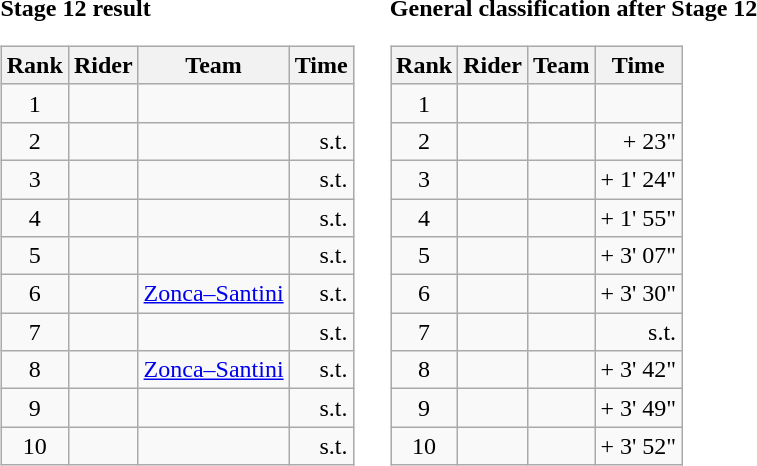<table>
<tr>
<td><strong>Stage 12 result</strong><br><table class="wikitable">
<tr>
<th scope="col">Rank</th>
<th scope="col">Rider</th>
<th scope="col">Team</th>
<th scope="col">Time</th>
</tr>
<tr>
<td style="text-align:center;">1</td>
<td></td>
<td></td>
<td style="text-align:right;"></td>
</tr>
<tr>
<td style="text-align:center;">2</td>
<td></td>
<td></td>
<td style="text-align:right;">s.t.</td>
</tr>
<tr>
<td style="text-align:center;">3</td>
<td></td>
<td></td>
<td style="text-align:right;">s.t.</td>
</tr>
<tr>
<td style="text-align:center;">4</td>
<td></td>
<td></td>
<td style="text-align:right;">s.t.</td>
</tr>
<tr>
<td style="text-align:center;">5</td>
<td></td>
<td></td>
<td style="text-align:right;">s.t.</td>
</tr>
<tr>
<td style="text-align:center;">6</td>
<td></td>
<td><a href='#'>Zonca–Santini</a></td>
<td style="text-align:right;">s.t.</td>
</tr>
<tr>
<td style="text-align:center;">7</td>
<td></td>
<td></td>
<td style="text-align:right;">s.t.</td>
</tr>
<tr>
<td style="text-align:center;">8</td>
<td></td>
<td><a href='#'>Zonca–Santini</a></td>
<td style="text-align:right;">s.t.</td>
</tr>
<tr>
<td style="text-align:center;">9</td>
<td></td>
<td></td>
<td style="text-align:right;">s.t.</td>
</tr>
<tr>
<td style="text-align:center;">10</td>
<td></td>
<td></td>
<td style="text-align:right;">s.t.</td>
</tr>
</table>
</td>
<td></td>
<td><strong>General classification after Stage 12</strong><br><table class="wikitable">
<tr>
<th scope="col">Rank</th>
<th scope="col">Rider</th>
<th scope="col">Team</th>
<th scope="col">Time</th>
</tr>
<tr>
<td style="text-align:center;">1</td>
<td></td>
<td></td>
<td style="text-align:right;"></td>
</tr>
<tr>
<td style="text-align:center;">2</td>
<td></td>
<td></td>
<td style="text-align:right;">+ 23"</td>
</tr>
<tr>
<td style="text-align:center;">3</td>
<td></td>
<td></td>
<td style="text-align:right;">+ 1' 24"</td>
</tr>
<tr>
<td style="text-align:center;">4</td>
<td></td>
<td></td>
<td style="text-align:right;">+ 1' 55"</td>
</tr>
<tr>
<td style="text-align:center;">5</td>
<td></td>
<td></td>
<td style="text-align:right;">+ 3' 07"</td>
</tr>
<tr>
<td style="text-align:center;">6</td>
<td></td>
<td></td>
<td style="text-align:right;">+ 3' 30"</td>
</tr>
<tr>
<td style="text-align:center;">7</td>
<td></td>
<td></td>
<td style="text-align:right;">s.t.</td>
</tr>
<tr>
<td style="text-align:center;">8</td>
<td></td>
<td></td>
<td style="text-align:right;">+ 3' 42"</td>
</tr>
<tr>
<td style="text-align:center;">9</td>
<td></td>
<td></td>
<td style="text-align:right;">+ 3' 49"</td>
</tr>
<tr>
<td style="text-align:center;">10</td>
<td></td>
<td></td>
<td style="text-align:right;">+ 3' 52"</td>
</tr>
</table>
</td>
</tr>
</table>
